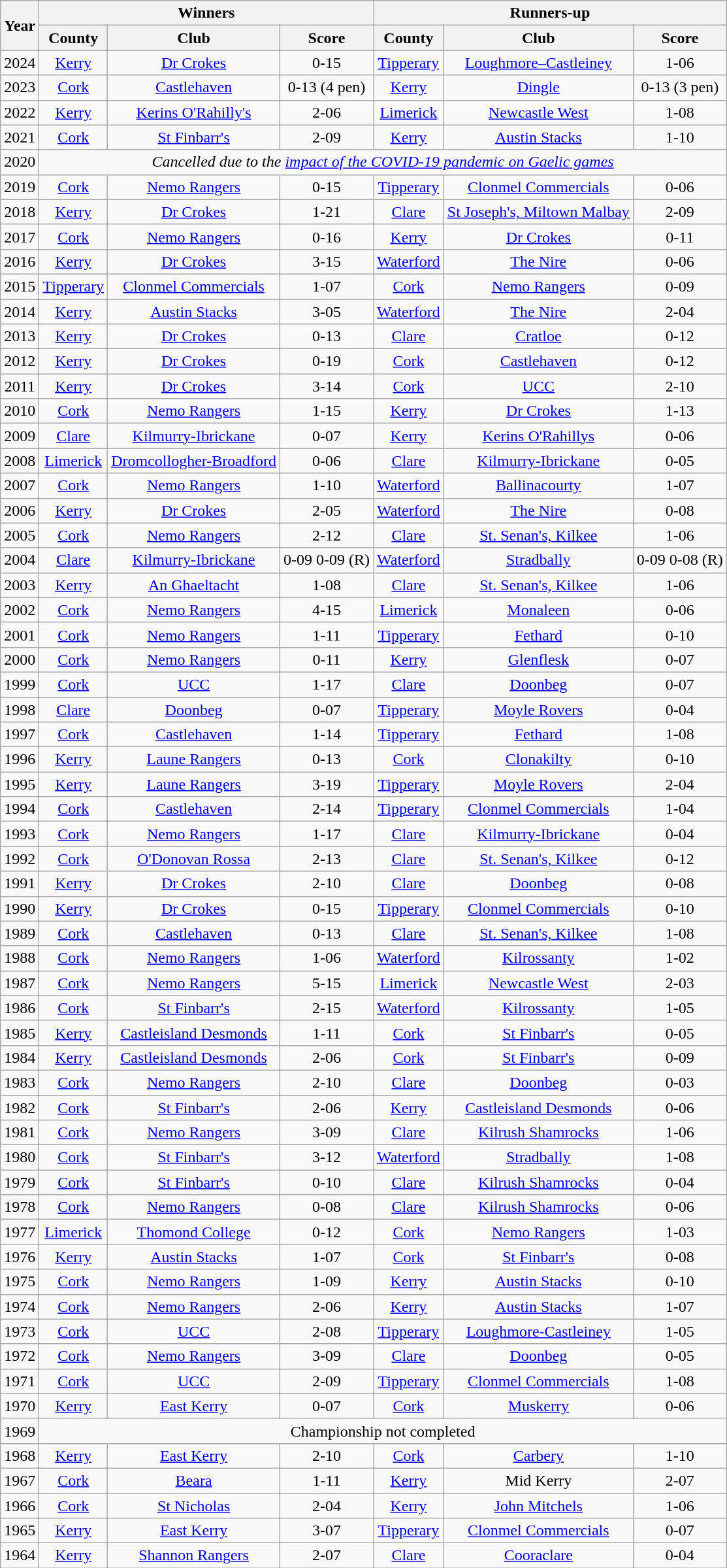<table class="wikitable sortable" style="text-align:center;">
<tr>
<th rowspan="2" scope="col">Year</th>
<th colspan="3">Winners</th>
<th colspan="3">Runners-up</th>
</tr>
<tr>
<th>County</th>
<th>Club</th>
<th>Score</th>
<th>County</th>
<th>Club</th>
<th>Score</th>
</tr>
<tr>
<td>2024</td>
<td><a href='#'>Kerry</a></td>
<td><a href='#'>Dr Crokes</a></td>
<td>0-15</td>
<td><a href='#'>Tipperary</a></td>
<td><a href='#'>Loughmore–Castleiney</a></td>
<td>1-06</td>
</tr>
<tr>
<td>2023</td>
<td><a href='#'>Cork</a></td>
<td><a href='#'>Castlehaven</a></td>
<td>0-13 (4 pen)</td>
<td><a href='#'>Kerry</a></td>
<td><a href='#'>Dingle</a></td>
<td>0-13 (3 pen)</td>
</tr>
<tr>
<td>2022</td>
<td><a href='#'>Kerry</a></td>
<td><a href='#'>Kerins O'Rahilly's</a></td>
<td>2-06</td>
<td><a href='#'>Limerick</a></td>
<td><a href='#'>Newcastle West</a></td>
<td>1-08</td>
</tr>
<tr>
<td>2021</td>
<td><a href='#'>Cork</a></td>
<td><a href='#'>St Finbarr's</a></td>
<td>2-09</td>
<td><a href='#'>Kerry</a></td>
<td><a href='#'>Austin Stacks</a></td>
<td>1-10</td>
</tr>
<tr>
<td>2020</td>
<td colspan="6"><em>Cancelled due to the <a href='#'>impact of the COVID-19 pandemic on Gaelic games</a></em></td>
</tr>
<tr>
<td>2019</td>
<td><a href='#'>Cork</a></td>
<td><a href='#'>Nemo Rangers</a></td>
<td>0-15</td>
<td><a href='#'>Tipperary</a></td>
<td><a href='#'>Clonmel Commercials</a></td>
<td>0-06</td>
</tr>
<tr>
<td>2018</td>
<td><a href='#'>Kerry</a></td>
<td><a href='#'>Dr Crokes</a></td>
<td>1-21</td>
<td><a href='#'>Clare</a></td>
<td><a href='#'>St Joseph's, Miltown Malbay</a></td>
<td>2-09</td>
</tr>
<tr>
<td>2017</td>
<td><a href='#'>Cork</a></td>
<td><a href='#'>Nemo Rangers</a></td>
<td>0-16</td>
<td><a href='#'>Kerry</a></td>
<td><a href='#'>Dr Crokes</a></td>
<td>0-11</td>
</tr>
<tr>
<td>2016</td>
<td><a href='#'>Kerry</a></td>
<td><a href='#'>Dr Crokes</a></td>
<td>3-15</td>
<td><a href='#'>Waterford</a></td>
<td><a href='#'>The Nire</a></td>
<td>0-06</td>
</tr>
<tr>
<td>2015</td>
<td><a href='#'>Tipperary</a></td>
<td><a href='#'>Clonmel Commercials</a></td>
<td>1-07</td>
<td><a href='#'>Cork</a></td>
<td><a href='#'>Nemo Rangers</a></td>
<td>0-09</td>
</tr>
<tr>
<td>2014</td>
<td><a href='#'>Kerry</a></td>
<td><a href='#'>Austin Stacks</a></td>
<td>3-05</td>
<td><a href='#'>Waterford</a></td>
<td><a href='#'>The Nire</a></td>
<td>2-04</td>
</tr>
<tr>
<td>2013</td>
<td><a href='#'>Kerry</a></td>
<td><a href='#'>Dr Crokes</a></td>
<td>0-13</td>
<td><a href='#'>Clare</a></td>
<td><a href='#'>Cratloe</a></td>
<td>0-12</td>
</tr>
<tr>
<td>2012</td>
<td><a href='#'>Kerry</a></td>
<td><a href='#'>Dr Crokes</a></td>
<td>0-19</td>
<td><a href='#'>Cork</a></td>
<td><a href='#'>Castlehaven</a></td>
<td>0-12</td>
</tr>
<tr>
<td>2011</td>
<td><a href='#'>Kerry</a></td>
<td><a href='#'>Dr Crokes</a></td>
<td>3-14</td>
<td><a href='#'>Cork</a></td>
<td><a href='#'>UCC</a></td>
<td>2-10</td>
</tr>
<tr>
<td>2010</td>
<td><a href='#'>Cork</a></td>
<td><a href='#'>Nemo Rangers</a></td>
<td>1-15</td>
<td><a href='#'>Kerry</a></td>
<td><a href='#'>Dr Crokes</a></td>
<td>1-13</td>
</tr>
<tr>
<td>2009</td>
<td><a href='#'>Clare</a></td>
<td><a href='#'>Kilmurry-Ibrickane</a></td>
<td>0-07</td>
<td><a href='#'>Kerry</a></td>
<td><a href='#'>Kerins O'Rahillys</a></td>
<td>0-06</td>
</tr>
<tr>
<td>2008</td>
<td><a href='#'>Limerick</a></td>
<td><a href='#'>Dromcollogher-Broadford</a></td>
<td>0-06</td>
<td><a href='#'>Clare</a></td>
<td><a href='#'>Kilmurry-Ibrickane</a></td>
<td>0-05</td>
</tr>
<tr>
<td>2007</td>
<td><a href='#'>Cork</a></td>
<td><a href='#'>Nemo Rangers</a></td>
<td>1-10</td>
<td><a href='#'>Waterford</a></td>
<td><a href='#'>Ballinacourty</a></td>
<td>1-07</td>
</tr>
<tr>
<td>2006</td>
<td><a href='#'>Kerry</a></td>
<td><a href='#'>Dr Crokes</a></td>
<td>2-05</td>
<td><a href='#'>Waterford</a></td>
<td><a href='#'>The Nire</a></td>
<td>0-08</td>
</tr>
<tr>
<td>2005</td>
<td><a href='#'>Cork</a></td>
<td><a href='#'>Nemo Rangers</a></td>
<td>2-12</td>
<td><a href='#'>Clare</a></td>
<td><a href='#'>St. Senan's, Kilkee</a></td>
<td>1-06</td>
</tr>
<tr>
<td>2004</td>
<td><a href='#'>Clare</a></td>
<td><a href='#'>Kilmurry-Ibrickane</a></td>
<td>0-09 0-09 (R)</td>
<td><a href='#'>Waterford</a></td>
<td><a href='#'>Stradbally</a></td>
<td>0-09 0-08 (R)</td>
</tr>
<tr>
<td>2003</td>
<td><a href='#'>Kerry</a></td>
<td><a href='#'>An Ghaeltacht</a></td>
<td>1-08</td>
<td><a href='#'>Clare</a></td>
<td><a href='#'>St. Senan's, Kilkee</a></td>
<td>1-06</td>
</tr>
<tr>
<td>2002</td>
<td><a href='#'>Cork</a></td>
<td><a href='#'>Nemo Rangers</a></td>
<td>4-15</td>
<td><a href='#'>Limerick</a></td>
<td><a href='#'>Monaleen</a></td>
<td>0-06</td>
</tr>
<tr>
<td>2001</td>
<td><a href='#'>Cork</a></td>
<td><a href='#'>Nemo Rangers</a></td>
<td>1-11</td>
<td><a href='#'>Tipperary</a></td>
<td><a href='#'>Fethard</a></td>
<td>0-10</td>
</tr>
<tr>
<td>2000</td>
<td><a href='#'>Cork</a></td>
<td><a href='#'>Nemo Rangers</a></td>
<td>0-11</td>
<td><a href='#'>Kerry</a></td>
<td><a href='#'>Glenflesk</a></td>
<td>0-07</td>
</tr>
<tr>
<td>1999</td>
<td><a href='#'>Cork</a></td>
<td><a href='#'>UCC</a></td>
<td>1-17</td>
<td><a href='#'>Clare</a></td>
<td><a href='#'>Doonbeg</a></td>
<td>0-07</td>
</tr>
<tr>
<td>1998</td>
<td><a href='#'>Clare</a></td>
<td><a href='#'>Doonbeg</a></td>
<td>0-07</td>
<td><a href='#'>Tipperary</a></td>
<td><a href='#'>Moyle Rovers</a></td>
<td>0-04</td>
</tr>
<tr>
<td>1997</td>
<td><a href='#'>Cork</a></td>
<td><a href='#'>Castlehaven</a></td>
<td>1-14</td>
<td><a href='#'>Tipperary</a></td>
<td><a href='#'>Fethard</a></td>
<td>1-08</td>
</tr>
<tr>
<td>1996</td>
<td><a href='#'>Kerry</a></td>
<td><a href='#'>Laune Rangers</a></td>
<td>0-13</td>
<td><a href='#'>Cork</a></td>
<td><a href='#'>Clonakilty</a></td>
<td>0-10</td>
</tr>
<tr>
<td>1995</td>
<td><a href='#'>Kerry</a></td>
<td><a href='#'>Laune Rangers</a></td>
<td>3-19</td>
<td><a href='#'>Tipperary</a></td>
<td><a href='#'>Moyle Rovers</a></td>
<td>2-04</td>
</tr>
<tr>
<td>1994</td>
<td><a href='#'>Cork</a></td>
<td><a href='#'>Castlehaven</a></td>
<td>2-14</td>
<td><a href='#'>Tipperary</a></td>
<td><a href='#'>Clonmel Commercials</a></td>
<td>1-04</td>
</tr>
<tr>
<td>1993</td>
<td><a href='#'>Cork</a></td>
<td><a href='#'>Nemo Rangers</a></td>
<td>1-17</td>
<td><a href='#'>Clare</a></td>
<td><a href='#'>Kilmurry-Ibrickane</a></td>
<td>0-04</td>
</tr>
<tr>
<td>1992</td>
<td><a href='#'>Cork</a></td>
<td><a href='#'>O'Donovan Rossa</a></td>
<td>2-13</td>
<td><a href='#'>Clare</a></td>
<td><a href='#'>St. Senan's, Kilkee</a></td>
<td>0-12</td>
</tr>
<tr>
<td>1991</td>
<td><a href='#'>Kerry</a></td>
<td><a href='#'>Dr Crokes</a></td>
<td>2-10</td>
<td><a href='#'>Clare</a></td>
<td><a href='#'>Doonbeg</a></td>
<td>0-08</td>
</tr>
<tr>
<td>1990</td>
<td><a href='#'>Kerry</a></td>
<td><a href='#'>Dr Crokes</a></td>
<td>0-15</td>
<td><a href='#'>Tipperary</a></td>
<td><a href='#'>Clonmel Commercials</a></td>
<td>0-10</td>
</tr>
<tr>
<td>1989</td>
<td><a href='#'>Cork</a></td>
<td><a href='#'>Castlehaven</a></td>
<td>0-13</td>
<td><a href='#'>Clare</a></td>
<td><a href='#'>St. Senan's, Kilkee</a></td>
<td>1-08</td>
</tr>
<tr>
<td>1988</td>
<td><a href='#'>Cork</a></td>
<td><a href='#'>Nemo Rangers</a></td>
<td>1-06</td>
<td><a href='#'>Waterford</a></td>
<td><a href='#'>Kilrossanty</a></td>
<td>1-02</td>
</tr>
<tr>
<td>1987</td>
<td><a href='#'>Cork</a></td>
<td><a href='#'>Nemo Rangers</a></td>
<td>5-15</td>
<td><a href='#'>Limerick</a></td>
<td><a href='#'>Newcastle West</a></td>
<td>2-03</td>
</tr>
<tr>
<td>1986</td>
<td><a href='#'>Cork</a></td>
<td><a href='#'>St Finbarr's</a></td>
<td>2-15</td>
<td><a href='#'>Waterford</a></td>
<td><a href='#'>Kilrossanty</a></td>
<td>1-05</td>
</tr>
<tr>
<td>1985</td>
<td><a href='#'>Kerry</a></td>
<td><a href='#'>Castleisland Desmonds</a></td>
<td>1-11</td>
<td><a href='#'>Cork</a></td>
<td><a href='#'>St Finbarr's</a></td>
<td>0-05</td>
</tr>
<tr>
<td>1984</td>
<td><a href='#'>Kerry</a></td>
<td><a href='#'>Castleisland Desmonds</a></td>
<td>2-06</td>
<td><a href='#'>Cork</a></td>
<td><a href='#'>St Finbarr's</a></td>
<td>0-09</td>
</tr>
<tr>
<td>1983</td>
<td><a href='#'>Cork</a></td>
<td><a href='#'>Nemo Rangers</a></td>
<td>2-10</td>
<td><a href='#'>Clare</a></td>
<td><a href='#'>Doonbeg</a></td>
<td>0-03</td>
</tr>
<tr>
<td>1982</td>
<td><a href='#'>Cork</a></td>
<td><a href='#'>St Finbarr's</a></td>
<td>2-06</td>
<td><a href='#'>Kerry</a></td>
<td><a href='#'>Castleisland Desmonds</a></td>
<td>0-06</td>
</tr>
<tr>
<td>1981</td>
<td><a href='#'>Cork</a></td>
<td><a href='#'>Nemo Rangers</a></td>
<td>3-09</td>
<td><a href='#'>Clare</a></td>
<td><a href='#'>Kilrush Shamrocks</a></td>
<td>1-06</td>
</tr>
<tr>
<td>1980</td>
<td><a href='#'>Cork</a></td>
<td><a href='#'>St Finbarr's</a></td>
<td>3-12</td>
<td><a href='#'>Waterford</a></td>
<td><a href='#'>Stradbally</a></td>
<td>1-08</td>
</tr>
<tr>
<td>1979</td>
<td><a href='#'>Cork</a></td>
<td><a href='#'>St Finbarr's</a></td>
<td>0-10</td>
<td><a href='#'>Clare</a></td>
<td><a href='#'>Kilrush Shamrocks</a></td>
<td>0-04</td>
</tr>
<tr>
<td>1978</td>
<td><a href='#'>Cork</a></td>
<td><a href='#'>Nemo Rangers</a></td>
<td>0-08</td>
<td><a href='#'>Clare</a></td>
<td><a href='#'>Kilrush Shamrocks</a></td>
<td>0-06</td>
</tr>
<tr>
<td>1977</td>
<td><a href='#'>Limerick</a></td>
<td><a href='#'>Thomond College</a></td>
<td>0-12</td>
<td><a href='#'>Cork</a></td>
<td><a href='#'>Nemo Rangers</a></td>
<td>1-03</td>
</tr>
<tr>
<td>1976</td>
<td><a href='#'>Kerry</a></td>
<td><a href='#'>Austin Stacks</a></td>
<td>1-07</td>
<td><a href='#'>Cork</a></td>
<td><a href='#'>St Finbarr's</a></td>
<td>0-08</td>
</tr>
<tr>
<td>1975</td>
<td><a href='#'>Cork</a></td>
<td><a href='#'>Nemo Rangers</a></td>
<td>1-09</td>
<td><a href='#'>Kerry</a></td>
<td><a href='#'>Austin Stacks</a></td>
<td>0-10</td>
</tr>
<tr>
<td>1974</td>
<td><a href='#'>Cork</a></td>
<td><a href='#'>Nemo Rangers</a></td>
<td>2-06</td>
<td><a href='#'>Kerry</a></td>
<td><a href='#'>Austin Stacks</a></td>
<td>1-07</td>
</tr>
<tr>
<td>1973</td>
<td><a href='#'>Cork</a></td>
<td><a href='#'>UCC</a></td>
<td>2-08</td>
<td><a href='#'>Tipperary</a></td>
<td><a href='#'>Loughmore-Castleiney</a></td>
<td>1-05</td>
</tr>
<tr>
<td>1972</td>
<td><a href='#'>Cork</a></td>
<td><a href='#'>Nemo Rangers</a></td>
<td>3-09</td>
<td><a href='#'>Clare</a></td>
<td><a href='#'>Doonbeg</a></td>
<td>0-05</td>
</tr>
<tr>
<td>1971</td>
<td><a href='#'>Cork</a></td>
<td><a href='#'>UCC</a></td>
<td>2-09</td>
<td><a href='#'>Tipperary</a></td>
<td><a href='#'>Clonmel Commercials</a></td>
<td>1-08</td>
</tr>
<tr>
<td>1970</td>
<td><a href='#'>Kerry</a></td>
<td><a href='#'>East Kerry</a></td>
<td>0-07</td>
<td><a href='#'>Cork</a></td>
<td><a href='#'>Muskerry</a></td>
<td>0-06</td>
</tr>
<tr>
<td>1969</td>
<td colspan="6">Championship not completed</td>
</tr>
<tr>
<td>1968</td>
<td><a href='#'>Kerry</a></td>
<td><a href='#'>East Kerry</a></td>
<td>2-10</td>
<td><a href='#'>Cork</a></td>
<td><a href='#'>Carbery</a></td>
<td>1-10</td>
</tr>
<tr>
<td>1967</td>
<td><a href='#'>Cork</a></td>
<td><a href='#'>Beara</a></td>
<td>1-11</td>
<td><a href='#'>Kerry</a></td>
<td>Mid Kerry</td>
<td>2-07</td>
</tr>
<tr>
<td>1966</td>
<td><a href='#'>Cork</a></td>
<td><a href='#'>St Nicholas</a></td>
<td>2-04</td>
<td><a href='#'>Kerry</a></td>
<td><a href='#'>John Mitchels</a></td>
<td>1-06</td>
</tr>
<tr>
<td>1965</td>
<td><a href='#'>Kerry</a></td>
<td><a href='#'>East Kerry</a></td>
<td>3-07</td>
<td><a href='#'>Tipperary</a></td>
<td><a href='#'>Clonmel Commercials</a></td>
<td>0-07</td>
</tr>
<tr>
<td>1964</td>
<td><a href='#'>Kerry</a></td>
<td><a href='#'>Shannon Rangers</a></td>
<td>2-07</td>
<td><a href='#'>Clare</a></td>
<td><a href='#'>Cooraclare</a></td>
<td>0-04</td>
</tr>
</table>
